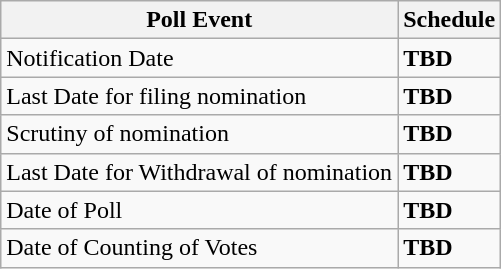<table class="wikitable">
<tr>
<th>Poll Event</th>
<th>Schedule</th>
</tr>
<tr>
<td>Notification Date</td>
<td><strong>TBD</strong></td>
</tr>
<tr>
<td>Last Date for filing nomination</td>
<td><strong>TBD</strong></td>
</tr>
<tr>
<td>Scrutiny of nomination</td>
<td><strong>TBD</strong></td>
</tr>
<tr>
<td>Last Date for Withdrawal of nomination</td>
<td><strong>TBD</strong></td>
</tr>
<tr>
<td>Date of Poll</td>
<td><strong>TBD</strong></td>
</tr>
<tr>
<td>Date of Counting of Votes</td>
<td><strong>TBD</strong></td>
</tr>
</table>
